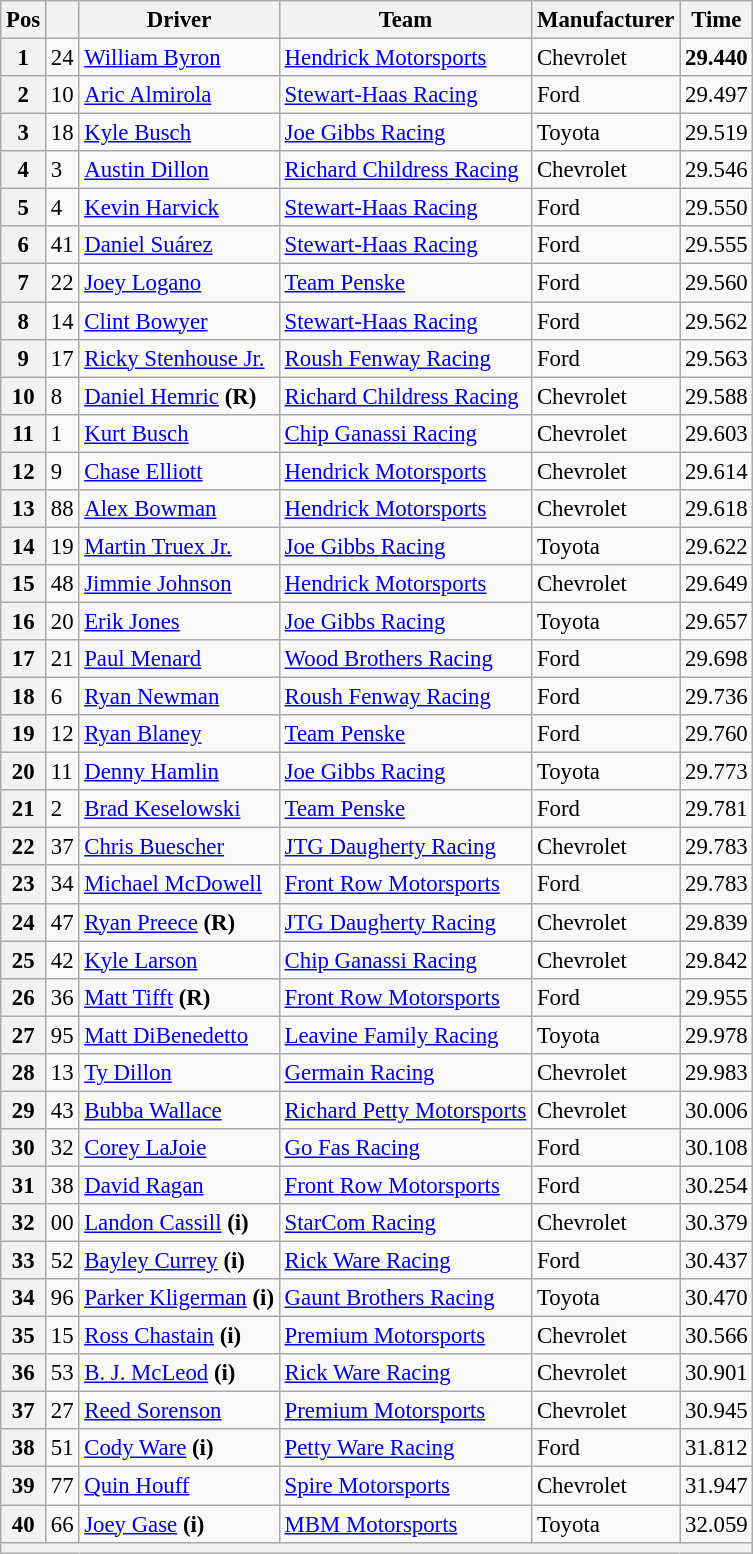<table class="wikitable" style="font-size:95%">
<tr>
<th>Pos</th>
<th></th>
<th>Driver</th>
<th>Team</th>
<th>Manufacturer</th>
<th>Time</th>
</tr>
<tr>
<th>1</th>
<td>24</td>
<td><a href='#'>William Byron</a></td>
<td><a href='#'>Hendrick Motorsports</a></td>
<td>Chevrolet</td>
<td><strong>29.440</strong></td>
</tr>
<tr>
<th>2</th>
<td>10</td>
<td><a href='#'>Aric Almirola</a></td>
<td><a href='#'>Stewart-Haas Racing</a></td>
<td>Ford</td>
<td>29.497</td>
</tr>
<tr>
<th>3</th>
<td>18</td>
<td><a href='#'>Kyle Busch</a></td>
<td><a href='#'>Joe Gibbs Racing</a></td>
<td>Toyota</td>
<td>29.519</td>
</tr>
<tr>
<th>4</th>
<td>3</td>
<td><a href='#'>Austin Dillon</a></td>
<td><a href='#'>Richard Childress Racing</a></td>
<td>Chevrolet</td>
<td>29.546</td>
</tr>
<tr>
<th>5</th>
<td>4</td>
<td><a href='#'>Kevin Harvick</a></td>
<td><a href='#'>Stewart-Haas Racing</a></td>
<td>Ford</td>
<td>29.550</td>
</tr>
<tr>
<th>6</th>
<td>41</td>
<td><a href='#'>Daniel Suárez</a></td>
<td><a href='#'>Stewart-Haas Racing</a></td>
<td>Ford</td>
<td>29.555</td>
</tr>
<tr>
<th>7</th>
<td>22</td>
<td><a href='#'>Joey Logano</a></td>
<td><a href='#'>Team Penske</a></td>
<td>Ford</td>
<td>29.560</td>
</tr>
<tr>
<th>8</th>
<td>14</td>
<td><a href='#'>Clint Bowyer</a></td>
<td><a href='#'>Stewart-Haas Racing</a></td>
<td>Ford</td>
<td>29.562</td>
</tr>
<tr>
<th>9</th>
<td>17</td>
<td><a href='#'>Ricky Stenhouse Jr.</a></td>
<td><a href='#'>Roush Fenway Racing</a></td>
<td>Ford</td>
<td>29.563</td>
</tr>
<tr>
<th>10</th>
<td>8</td>
<td><a href='#'>Daniel Hemric</a> <strong>(R)</strong></td>
<td><a href='#'>Richard Childress Racing</a></td>
<td>Chevrolet</td>
<td>29.588</td>
</tr>
<tr>
<th>11</th>
<td>1</td>
<td><a href='#'>Kurt Busch</a></td>
<td><a href='#'>Chip Ganassi Racing</a></td>
<td>Chevrolet</td>
<td>29.603</td>
</tr>
<tr>
<th>12</th>
<td>9</td>
<td><a href='#'>Chase Elliott</a></td>
<td><a href='#'>Hendrick Motorsports</a></td>
<td>Chevrolet</td>
<td>29.614</td>
</tr>
<tr>
<th>13</th>
<td>88</td>
<td><a href='#'>Alex Bowman</a></td>
<td><a href='#'>Hendrick Motorsports</a></td>
<td>Chevrolet</td>
<td>29.618</td>
</tr>
<tr>
<th>14</th>
<td>19</td>
<td><a href='#'>Martin Truex Jr.</a></td>
<td><a href='#'>Joe Gibbs Racing</a></td>
<td>Toyota</td>
<td>29.622</td>
</tr>
<tr>
<th>15</th>
<td>48</td>
<td><a href='#'>Jimmie Johnson</a></td>
<td><a href='#'>Hendrick Motorsports</a></td>
<td>Chevrolet</td>
<td>29.649</td>
</tr>
<tr>
<th>16</th>
<td>20</td>
<td><a href='#'>Erik Jones</a></td>
<td><a href='#'>Joe Gibbs Racing</a></td>
<td>Toyota</td>
<td>29.657</td>
</tr>
<tr>
<th>17</th>
<td>21</td>
<td><a href='#'>Paul Menard</a></td>
<td><a href='#'>Wood Brothers Racing</a></td>
<td>Ford</td>
<td>29.698</td>
</tr>
<tr>
<th>18</th>
<td>6</td>
<td><a href='#'>Ryan Newman</a></td>
<td><a href='#'>Roush Fenway Racing</a></td>
<td>Ford</td>
<td>29.736</td>
</tr>
<tr>
<th>19</th>
<td>12</td>
<td><a href='#'>Ryan Blaney</a></td>
<td><a href='#'>Team Penske</a></td>
<td>Ford</td>
<td>29.760</td>
</tr>
<tr>
<th>20</th>
<td>11</td>
<td><a href='#'>Denny Hamlin</a></td>
<td><a href='#'>Joe Gibbs Racing</a></td>
<td>Toyota</td>
<td>29.773</td>
</tr>
<tr>
<th>21</th>
<td>2</td>
<td><a href='#'>Brad Keselowski</a></td>
<td><a href='#'>Team Penske</a></td>
<td>Ford</td>
<td>29.781</td>
</tr>
<tr>
<th>22</th>
<td>37</td>
<td><a href='#'>Chris Buescher</a></td>
<td><a href='#'>JTG Daugherty Racing</a></td>
<td>Chevrolet</td>
<td>29.783</td>
</tr>
<tr>
<th>23</th>
<td>34</td>
<td><a href='#'>Michael McDowell</a></td>
<td><a href='#'>Front Row Motorsports</a></td>
<td>Ford</td>
<td>29.783</td>
</tr>
<tr>
<th>24</th>
<td>47</td>
<td><a href='#'>Ryan Preece</a> <strong>(R)</strong></td>
<td><a href='#'>JTG Daugherty Racing</a></td>
<td>Chevrolet</td>
<td>29.839</td>
</tr>
<tr>
<th>25</th>
<td>42</td>
<td><a href='#'>Kyle Larson</a></td>
<td><a href='#'>Chip Ganassi Racing</a></td>
<td>Chevrolet</td>
<td>29.842</td>
</tr>
<tr>
<th>26</th>
<td>36</td>
<td><a href='#'>Matt Tifft</a> <strong>(R)</strong></td>
<td><a href='#'>Front Row Motorsports</a></td>
<td>Ford</td>
<td>29.955</td>
</tr>
<tr>
<th>27</th>
<td>95</td>
<td><a href='#'>Matt DiBenedetto</a></td>
<td><a href='#'>Leavine Family Racing</a></td>
<td>Toyota</td>
<td>29.978</td>
</tr>
<tr>
<th>28</th>
<td>13</td>
<td><a href='#'>Ty Dillon</a></td>
<td><a href='#'>Germain Racing</a></td>
<td>Chevrolet</td>
<td>29.983</td>
</tr>
<tr>
<th>29</th>
<td>43</td>
<td><a href='#'>Bubba Wallace</a></td>
<td><a href='#'>Richard Petty Motorsports</a></td>
<td>Chevrolet</td>
<td>30.006</td>
</tr>
<tr>
<th>30</th>
<td>32</td>
<td><a href='#'>Corey LaJoie</a></td>
<td><a href='#'>Go Fas Racing</a></td>
<td>Ford</td>
<td>30.108</td>
</tr>
<tr>
<th>31</th>
<td>38</td>
<td><a href='#'>David Ragan</a></td>
<td><a href='#'>Front Row Motorsports</a></td>
<td>Ford</td>
<td>30.254</td>
</tr>
<tr>
<th>32</th>
<td>00</td>
<td><a href='#'>Landon Cassill</a> <strong>(i)</strong></td>
<td><a href='#'>StarCom Racing</a></td>
<td>Chevrolet</td>
<td>30.379</td>
</tr>
<tr>
<th>33</th>
<td>52</td>
<td><a href='#'>Bayley Currey</a> <strong>(i)</strong></td>
<td><a href='#'>Rick Ware Racing</a></td>
<td>Ford</td>
<td>30.437</td>
</tr>
<tr>
<th>34</th>
<td>96</td>
<td><a href='#'>Parker Kligerman</a> <strong>(i)</strong></td>
<td><a href='#'>Gaunt Brothers Racing</a></td>
<td>Toyota</td>
<td>30.470</td>
</tr>
<tr>
<th>35</th>
<td>15</td>
<td><a href='#'>Ross Chastain</a> <strong>(i)</strong></td>
<td><a href='#'>Premium Motorsports</a></td>
<td>Chevrolet</td>
<td>30.566</td>
</tr>
<tr>
<th>36</th>
<td>53</td>
<td><a href='#'>B. J. McLeod</a> <strong>(i)</strong></td>
<td><a href='#'>Rick Ware Racing</a></td>
<td>Chevrolet</td>
<td>30.901</td>
</tr>
<tr>
<th>37</th>
<td>27</td>
<td><a href='#'>Reed Sorenson</a></td>
<td><a href='#'>Premium Motorsports</a></td>
<td>Chevrolet</td>
<td>30.945</td>
</tr>
<tr>
<th>38</th>
<td>51</td>
<td><a href='#'>Cody Ware</a> <strong>(i)</strong></td>
<td><a href='#'>Petty Ware Racing</a></td>
<td>Ford</td>
<td>31.812</td>
</tr>
<tr>
<th>39</th>
<td>77</td>
<td><a href='#'>Quin Houff</a></td>
<td><a href='#'>Spire Motorsports</a></td>
<td>Chevrolet</td>
<td>31.947</td>
</tr>
<tr>
<th>40</th>
<td>66</td>
<td><a href='#'>Joey Gase</a> <strong>(i)</strong></td>
<td><a href='#'>MBM Motorsports</a></td>
<td>Toyota</td>
<td>32.059</td>
</tr>
<tr>
<th colspan="6"></th>
</tr>
</table>
